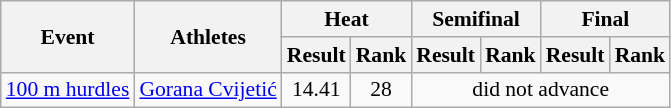<table class="wikitable" border="1" style="font-size:90%">
<tr>
<th rowspan="2">Event</th>
<th rowspan="2">Athletes</th>
<th colspan="2">Heat</th>
<th colspan="2">Semifinal</th>
<th colspan="2">Final</th>
</tr>
<tr>
<th>Result</th>
<th>Rank</th>
<th>Result</th>
<th>Rank</th>
<th>Result</th>
<th>Rank</th>
</tr>
<tr>
<td><a href='#'>100 m hurdles</a></td>
<td><a href='#'>Gorana Cvijetić</a></td>
<td align=center>14.41</td>
<td align=center>28</td>
<td align=center colspan="4">did not advance</td>
</tr>
</table>
